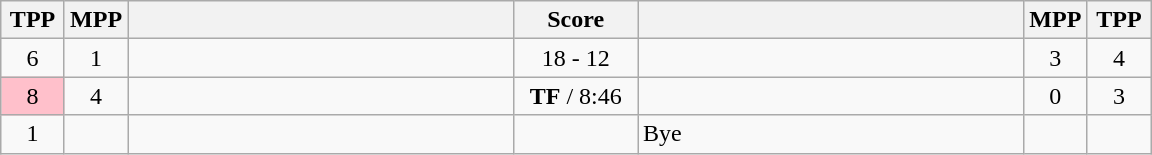<table class="wikitable" style="text-align: center;" |>
<tr>
<th width="35">TPP</th>
<th width="35">MPP</th>
<th width="250"></th>
<th width="75">Score</th>
<th width="250"></th>
<th width="35">MPP</th>
<th width="35">TPP</th>
</tr>
<tr>
<td>6</td>
<td>1</td>
<td style="text-align:left;"><strong></strong></td>
<td>18 - 12</td>
<td style="text-align:left;"></td>
<td>3</td>
<td>4</td>
</tr>
<tr>
<td bgcolor=pink>8</td>
<td>4</td>
<td style="text-align:left;"></td>
<td><strong>TF</strong> / 8:46</td>
<td style="text-align:left;"><strong></strong></td>
<td>0</td>
<td>3</td>
</tr>
<tr>
<td>1</td>
<td></td>
<td style="text-align:left;"><strong></strong></td>
<td></td>
<td style="text-align:left;">Bye</td>
<td></td>
<td></td>
</tr>
</table>
